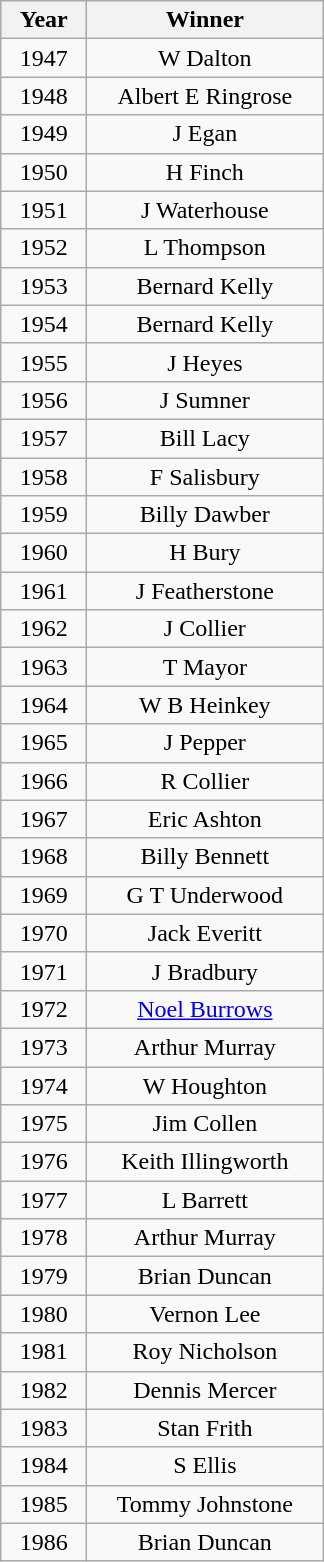<table class="wikitable" style="text-align:center">
<tr>
<th width=50>Year</th>
<th width=150>Winner</th>
</tr>
<tr>
<td>1947</td>
<td>W Dalton</td>
</tr>
<tr>
<td>1948</td>
<td>Albert E Ringrose</td>
</tr>
<tr>
<td>1949</td>
<td>J Egan</td>
</tr>
<tr>
<td>1950</td>
<td>H Finch</td>
</tr>
<tr>
<td>1951</td>
<td>J Waterhouse</td>
</tr>
<tr>
<td>1952</td>
<td>L Thompson</td>
</tr>
<tr>
<td>1953</td>
<td>Bernard Kelly</td>
</tr>
<tr>
<td>1954</td>
<td>Bernard Kelly</td>
</tr>
<tr>
<td>1955</td>
<td>J Heyes</td>
</tr>
<tr>
<td>1956</td>
<td>J Sumner</td>
</tr>
<tr>
<td>1957</td>
<td>Bill Lacy</td>
</tr>
<tr>
<td>1958</td>
<td>F Salisbury</td>
</tr>
<tr>
<td>1959</td>
<td>Billy Dawber</td>
</tr>
<tr>
<td>1960</td>
<td>H Bury</td>
</tr>
<tr>
<td>1961</td>
<td>J Featherstone</td>
</tr>
<tr>
<td>1962</td>
<td>J Collier</td>
</tr>
<tr>
<td>1963</td>
<td>T Mayor</td>
</tr>
<tr>
<td>1964</td>
<td>W B Heinkey</td>
</tr>
<tr>
<td>1965</td>
<td>J Pepper</td>
</tr>
<tr>
<td>1966</td>
<td>R Collier</td>
</tr>
<tr>
<td>1967</td>
<td>Eric Ashton</td>
</tr>
<tr>
<td>1968</td>
<td>Billy Bennett</td>
</tr>
<tr>
<td>1969</td>
<td>G T Underwood</td>
</tr>
<tr>
<td>1970</td>
<td>Jack Everitt</td>
</tr>
<tr>
<td>1971</td>
<td>J Bradbury</td>
</tr>
<tr>
<td>1972</td>
<td><a href='#'>Noel Burrows</a></td>
</tr>
<tr>
<td>1973</td>
<td>Arthur Murray</td>
</tr>
<tr>
<td>1974</td>
<td>W Houghton</td>
</tr>
<tr>
<td>1975</td>
<td>Jim Collen</td>
</tr>
<tr>
<td>1976</td>
<td>Keith Illingworth</td>
</tr>
<tr>
<td>1977</td>
<td>L Barrett</td>
</tr>
<tr>
<td>1978</td>
<td>Arthur Murray</td>
</tr>
<tr>
<td>1979</td>
<td>Brian Duncan</td>
</tr>
<tr>
<td>1980</td>
<td>Vernon Lee</td>
</tr>
<tr>
<td>1981</td>
<td>Roy Nicholson</td>
</tr>
<tr>
<td>1982</td>
<td>Dennis Mercer</td>
</tr>
<tr>
<td>1983</td>
<td>Stan Frith</td>
</tr>
<tr>
<td>1984</td>
<td>S Ellis</td>
</tr>
<tr>
<td>1985</td>
<td>Tommy Johnstone</td>
</tr>
<tr>
<td>1986</td>
<td>Brian Duncan</td>
</tr>
</table>
